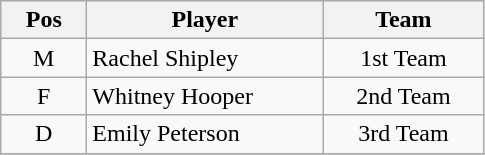<table class="wikitable">
<tr>
<th scope="col" width="50">Pos</th>
<th scope="col" width="150">Player</th>
<th scope="col" width="100">Team</th>
</tr>
<tr>
<td align="center">M</td>
<td>Rachel Shipley</td>
<td align="center">1st Team</td>
</tr>
<tr>
<td align="center">F</td>
<td>Whitney Hooper</td>
<td align="center">2nd Team</td>
</tr>
<tr>
<td align="center">D</td>
<td>Emily Peterson</td>
<td align="center">3rd Team</td>
</tr>
<tr>
</tr>
</table>
